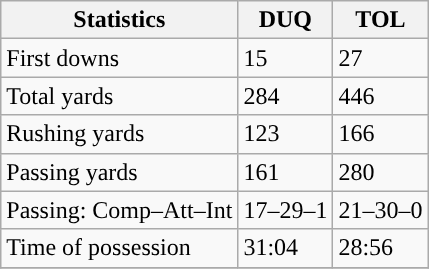<table class="wikitable" style="float: left;">
<tr>
<th>Statistics</th>
<th>DUQ</th>
<th>TOL</th>
</tr>
<tr>
<td>First downs</td>
<td>15</td>
<td>27</td>
</tr>
<tr>
<td>Total yards</td>
<td>284</td>
<td>446</td>
</tr>
<tr>
<td>Rushing yards</td>
<td>123</td>
<td>166</td>
</tr>
<tr>
<td>Passing yards</td>
<td>161</td>
<td>280</td>
</tr>
<tr>
<td>Passing: Comp–Att–Int</td>
<td>17–29–1</td>
<td>21–30–0</td>
</tr>
<tr>
<td>Time of possession</td>
<td>31:04</td>
<td>28:56</td>
</tr>
<tr>
</tr>
</table>
